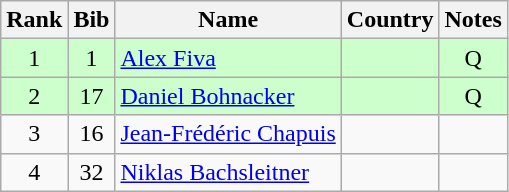<table class="wikitable" style="text-align:center;">
<tr>
<th>Rank</th>
<th>Bib</th>
<th>Name</th>
<th>Country</th>
<th>Notes</th>
</tr>
<tr bgcolor=ccffcc>
<td>1</td>
<td>1</td>
<td align=left><a href='#'>Alex Fiva</a></td>
<td align=left></td>
<td>Q</td>
</tr>
<tr bgcolor=ccffcc>
<td>2</td>
<td>17</td>
<td align=left><a href='#'>Daniel Bohnacker</a></td>
<td align=left></td>
<td>Q</td>
</tr>
<tr>
<td>3</td>
<td>16</td>
<td align=left><a href='#'>Jean-Frédéric Chapuis</a></td>
<td align=left></td>
<td></td>
</tr>
<tr>
<td>4</td>
<td>32</td>
<td align=left><a href='#'>Niklas Bachsleitner</a></td>
<td align=left></td>
<td></td>
</tr>
</table>
